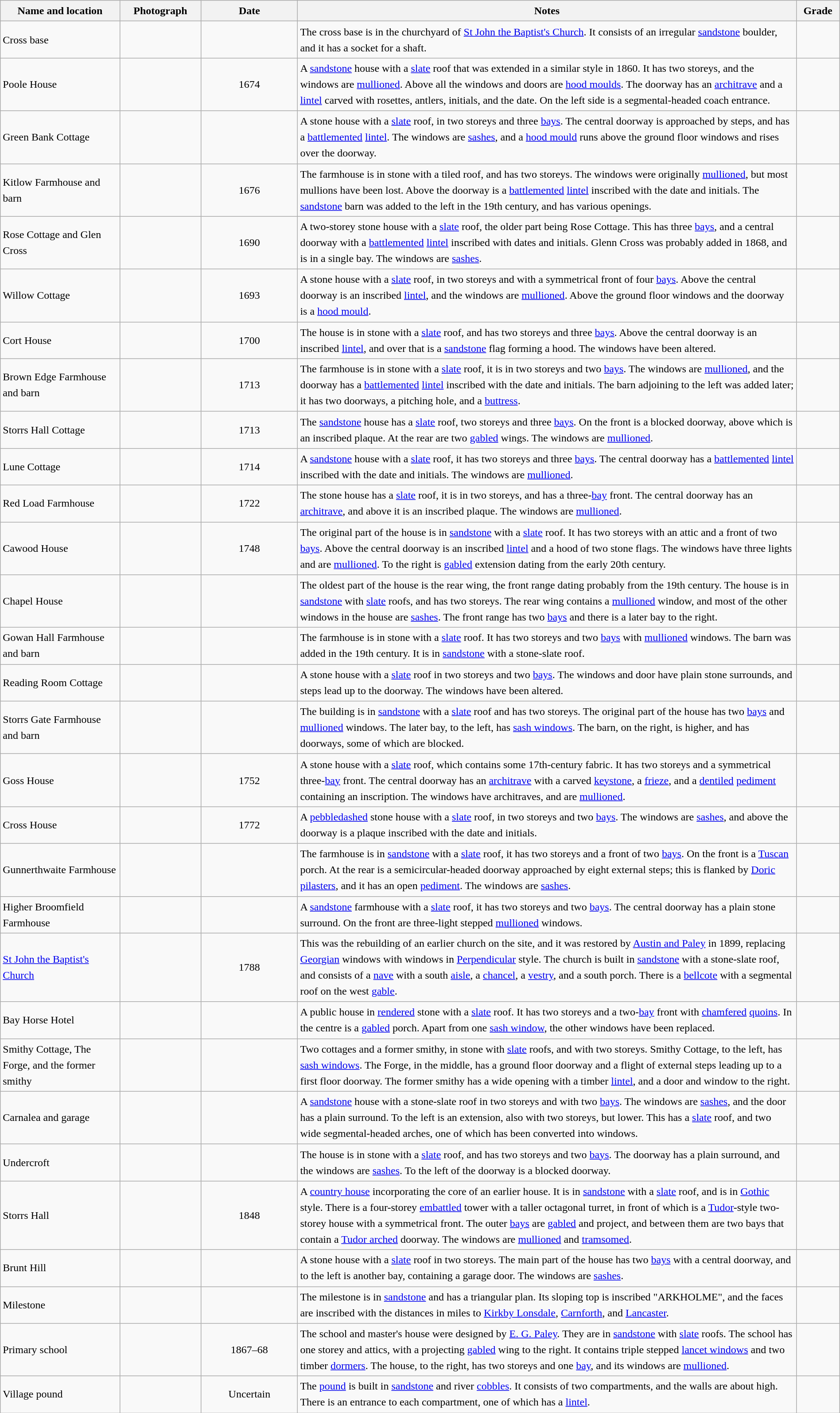<table class="wikitable sortable plainrowheaders" style="width:100%;border:0px;text-align:left;line-height:150%;">
<tr>
<th scope="col"  style="width:150px">Name and location</th>
<th scope="col"  style="width:100px" class="unsortable">Photograph</th>
<th scope="col"  style="width:120px">Date</th>
<th scope="col"  style="width:650px" class="unsortable">Notes</th>
<th scope="col"  style="width:50px">Grade</th>
</tr>
<tr>
<td>Cross base<br><small></small></td>
<td></td>
<td align="center"></td>
<td>The cross base is in the churchyard of <a href='#'>St John the Baptist's Church</a>.  It consists of an irregular <a href='#'>sandstone</a> boulder, and it has a socket for a shaft.</td>
<td align="center" ></td>
</tr>
<tr>
<td>Poole House<br><small></small></td>
<td></td>
<td align="center">1674</td>
<td>A <a href='#'>sandstone</a> house with a <a href='#'>slate</a> roof that was extended in a similar style in 1860.  It has two storeys, and the windows are <a href='#'>mullioned</a>.  Above all the windows and doors are <a href='#'>hood moulds</a>.  The doorway has an <a href='#'>architrave</a> and a <a href='#'>lintel</a> carved with rosettes, antlers, initials, and the date.  On the left side is a segmental-headed coach entrance.</td>
<td align="center" ></td>
</tr>
<tr>
<td>Green Bank Cottage<br><small></small></td>
<td></td>
<td align="center"></td>
<td>A stone house with a <a href='#'>slate</a> roof, in two storeys and three <a href='#'>bays</a>.  The central doorway is approached by steps, and has a <a href='#'>battlemented</a> <a href='#'>lintel</a>.  The windows are <a href='#'>sashes</a>, and a <a href='#'>hood mould</a> runs above the ground floor windows and rises over the doorway.</td>
<td align="center" ></td>
</tr>
<tr>
<td>Kitlow Farmhouse and barn<br><small></small></td>
<td></td>
<td align="center">1676</td>
<td>The farmhouse is in stone with a tiled roof, and has two storeys.  The windows were originally <a href='#'>mullioned</a>, but most mullions have been lost.  Above the doorway is a <a href='#'>battlemented</a> <a href='#'>lintel</a> inscribed with the date and initials.  The <a href='#'>sandstone</a> barn was added to the left in the 19th century, and has various openings.</td>
<td align="center" ></td>
</tr>
<tr>
<td>Rose Cottage and Glen Cross<br><small></small></td>
<td></td>
<td align="center">1690</td>
<td>A two-storey stone house with a <a href='#'>slate</a> roof, the older part being Rose Cottage.  This has three <a href='#'>bays</a>, and a central doorway with a <a href='#'>battlemented</a> <a href='#'>lintel</a> inscribed with dates and initials.  Glenn Cross was probably added in 1868, and is in a single bay.  The windows are <a href='#'>sashes</a>.</td>
<td align="center" ></td>
</tr>
<tr>
<td>Willow Cottage<br><small></small></td>
<td></td>
<td align="center">1693</td>
<td>A stone house with a <a href='#'>slate</a> roof, in two storeys and with a symmetrical front of four <a href='#'>bays</a>.  Above the central doorway is an inscribed <a href='#'>lintel</a>, and the windows are <a href='#'>mullioned</a>.  Above the ground floor windows and the doorway is a <a href='#'>hood mould</a>.</td>
<td align="center" ></td>
</tr>
<tr>
<td>Cort House<br><small></small></td>
<td></td>
<td align="center">1700</td>
<td>The house is in stone with a <a href='#'>slate</a> roof, and has two storeys and three <a href='#'>bays</a>.  Above the central doorway is an inscribed <a href='#'>lintel</a>, and over that is a <a href='#'>sandstone</a> flag forming a hood.  The windows have been altered.</td>
<td align="center" ></td>
</tr>
<tr>
<td>Brown Edge Farmhouse and barn<br><small></small></td>
<td></td>
<td align="center">1713</td>
<td>The farmhouse is in stone with a <a href='#'>slate</a> roof, it is in two storeys and two <a href='#'>bays</a>.  The windows are <a href='#'>mullioned</a>, and the doorway has a <a href='#'>battlemented</a> <a href='#'>lintel</a> inscribed with the date and initials.  The barn adjoining to the left was added later; it has two doorways, a pitching hole, and a <a href='#'>buttress</a>.</td>
<td align="center" ></td>
</tr>
<tr>
<td>Storrs Hall Cottage<br><small></small></td>
<td></td>
<td align="center">1713</td>
<td>The <a href='#'>sandstone</a> house has a <a href='#'>slate</a> roof, two storeys and three <a href='#'>bays</a>.  On the front is a blocked doorway, above which is an inscribed plaque.  At the rear are two <a href='#'>gabled</a> wings.  The windows are <a href='#'>mullioned</a>.</td>
<td align="center" ></td>
</tr>
<tr>
<td>Lune Cottage<br><small></small></td>
<td></td>
<td align="center">1714</td>
<td>A <a href='#'>sandstone</a> house with a <a href='#'>slate</a> roof, it has two storeys and three <a href='#'>bays</a>.  The central doorway has a <a href='#'>battlemented</a> <a href='#'>lintel</a> inscribed with the date and initials.  The windows are <a href='#'>mullioned</a>.</td>
<td align="center" ></td>
</tr>
<tr>
<td>Red Load Farmhouse<br><small></small></td>
<td></td>
<td align="center">1722</td>
<td>The stone house has a <a href='#'>slate</a> roof, it is in two storeys, and has a three-<a href='#'>bay</a> front.  The central doorway has an <a href='#'>architrave</a>, and above it is an inscribed plaque.  The windows are <a href='#'>mullioned</a>.</td>
<td align="center" ></td>
</tr>
<tr>
<td>Cawood House<br><small></small></td>
<td></td>
<td align="center">1748</td>
<td>The original part of the house is in <a href='#'>sandstone</a> with a <a href='#'>slate</a> roof.  It has two storeys with an attic and a front of two <a href='#'>bays</a>.  Above the central doorway is an inscribed <a href='#'>lintel</a> and a hood of two stone flags.  The windows have three lights and are <a href='#'>mullioned</a>.  To the right is <a href='#'>gabled</a> extension dating from the early 20th century.</td>
<td align="center" ></td>
</tr>
<tr>
<td>Chapel House<br><small></small></td>
<td></td>
<td align="center"></td>
<td>The oldest part of the house is the rear wing, the front range dating probably from the 19th century.  The house is in <a href='#'>sandstone</a> with <a href='#'>slate</a> roofs, and has two storeys.  The rear wing contains a <a href='#'>mullioned</a> window, and most of the other windows in the house are <a href='#'>sashes</a>.  The front range has two <a href='#'>bays</a> and there is a later bay to the right.</td>
<td align="center" ></td>
</tr>
<tr>
<td>Gowan Hall Farmhouse and barn<br><small></small></td>
<td></td>
<td align="center"></td>
<td>The farmhouse is in stone with a <a href='#'>slate</a> roof.  It has two storeys and two <a href='#'>bays</a> with <a href='#'>mullioned</a> windows.  The barn was added in the 19th century.  It is in <a href='#'>sandstone</a> with a stone-slate roof.</td>
<td align="center" ></td>
</tr>
<tr>
<td>Reading Room Cottage<br><small></small></td>
<td></td>
<td align="center"></td>
<td>A stone house with a <a href='#'>slate</a> roof in two storeys and two <a href='#'>bays</a>.  The windows and door have plain stone surrounds, and steps lead up to the doorway.  The windows have been altered.</td>
<td align="center" ></td>
</tr>
<tr>
<td>Storrs Gate Farmhouse and barn<br><small></small></td>
<td></td>
<td align="center"></td>
<td>The building is in <a href='#'>sandstone</a> with a <a href='#'>slate</a> roof and has two storeys.  The original part of the house has two <a href='#'>bays</a> and <a href='#'>mullioned</a> windows.  The later bay, to the left, has <a href='#'>sash windows</a>.  The barn, on the right, is higher, and has doorways, some of which are blocked.</td>
<td align="center" ></td>
</tr>
<tr>
<td>Goss House<br><small></small></td>
<td></td>
<td align="center">1752</td>
<td>A stone house with a <a href='#'>slate</a> roof, which contains some 17th-century fabric.  It has two storeys and a symmetrical three-<a href='#'>bay</a> front.  The central doorway has an <a href='#'>architrave</a> with a carved <a href='#'>keystone</a>, a <a href='#'>frieze</a>, and a <a href='#'>dentiled</a> <a href='#'>pediment</a> containing an inscription.  The windows have architraves, and are <a href='#'>mullioned</a>.</td>
<td align="center" ></td>
</tr>
<tr>
<td>Cross House<br><small></small></td>
<td></td>
<td align="center">1772</td>
<td>A <a href='#'>pebbledashed</a> stone house with a <a href='#'>slate</a> roof, in two storeys and two <a href='#'>bays</a>.  The windows are <a href='#'>sashes</a>, and above the doorway is a plaque inscribed with the date and initials.</td>
<td align="center" ></td>
</tr>
<tr>
<td>Gunnerthwaite Farmhouse<br><small></small></td>
<td></td>
<td align="center"></td>
<td>The farmhouse is in <a href='#'>sandstone</a> with a <a href='#'>slate</a> roof, it has two storeys and a front of two <a href='#'>bays</a>.  On the front is a <a href='#'>Tuscan</a> porch.  At the rear is a semicircular-headed doorway approached by eight external steps; this is flanked by <a href='#'>Doric</a> <a href='#'>pilasters</a>, and it has an open <a href='#'>pediment</a>.  The windows are <a href='#'>sashes</a>.</td>
<td align="center" ></td>
</tr>
<tr>
<td>Higher Broomfield Farmhouse<br><small></small></td>
<td></td>
<td align="center"></td>
<td>A <a href='#'>sandstone</a> farmhouse with a <a href='#'>slate</a> roof, it has two storeys and two <a href='#'>bays</a>.  The central doorway has a plain stone surround.  On the front are three-light stepped <a href='#'>mullioned</a> windows.</td>
<td align="center" ></td>
</tr>
<tr>
<td><a href='#'>St John the Baptist's Church</a><br><small></small></td>
<td></td>
<td align="center">1788</td>
<td>This was the rebuilding of an earlier church on the site, and it was restored by <a href='#'>Austin and Paley</a> in 1899, replacing <a href='#'>Georgian</a> windows with windows in <a href='#'>Perpendicular</a> style.  The church is built in <a href='#'>sandstone</a> with a stone-slate roof, and consists of a <a href='#'>nave</a> with a south <a href='#'>aisle</a>, a <a href='#'>chancel</a>, a <a href='#'>vestry</a>, and a south porch.  There is a <a href='#'>bellcote</a> with a segmental roof on the west <a href='#'>gable</a>.</td>
<td align="center" ></td>
</tr>
<tr>
<td>Bay Horse Hotel<br><small></small></td>
<td></td>
<td align="center"></td>
<td>A public house in <a href='#'>rendered</a> stone with a <a href='#'>slate</a> roof.  It has two storeys and a two-<a href='#'>bay</a> front with <a href='#'>chamfered</a> <a href='#'>quoins</a>.  In the centre is a <a href='#'>gabled</a> porch.  Apart from one <a href='#'>sash window</a>, the other windows have been replaced.</td>
<td align="center" ></td>
</tr>
<tr>
<td>Smithy Cottage, The Forge, and the former smithy<br><small></small></td>
<td></td>
<td align="center"></td>
<td>Two cottages and a former smithy, in stone with <a href='#'>slate</a> roofs, and with two storeys.  Smithy Cottage, to the left, has <a href='#'>sash windows</a>.  The Forge, in the middle, has a ground floor doorway and a flight of external steps leading up to a first floor doorway.  The former smithy has a wide opening with a timber <a href='#'>lintel</a>, and a door and window to the right.</td>
<td align="center" ></td>
</tr>
<tr>
<td>Carnalea and garage<br><small></small></td>
<td></td>
<td align="center"></td>
<td>A <a href='#'>sandstone</a> house with a stone-slate roof in two storeys and with two <a href='#'>bays</a>.  The windows are <a href='#'>sashes</a>, and the door has a plain surround.  To the left is an extension, also with two storeys, but lower.  This has a <a href='#'>slate</a> roof, and two wide segmental-headed arches, one of which has been converted into windows.</td>
<td align="center" ></td>
</tr>
<tr>
<td>Undercroft<br><small></small></td>
<td></td>
<td align="center"></td>
<td>The house is in stone with a <a href='#'>slate</a> roof, and has two storeys and two <a href='#'>bays</a>.  The doorway has a plain surround, and the windows are <a href='#'>sashes</a>.  To the left of the doorway is a blocked doorway.</td>
<td align="center" ></td>
</tr>
<tr>
<td>Storrs Hall<br><small></small></td>
<td></td>
<td align="center">1848</td>
<td>A <a href='#'>country house</a> incorporating the core of an earlier house.  It is in <a href='#'>sandstone</a> with a <a href='#'>slate</a> roof, and is in <a href='#'>Gothic</a> style.  There is a four-storey <a href='#'>embattled</a> tower with a taller octagonal turret, in front of  which is a <a href='#'>Tudor</a>-style two-storey house with a symmetrical front.  The outer <a href='#'>bays</a> are <a href='#'>gabled</a> and project, and between them are two bays that contain a <a href='#'>Tudor arched</a> doorway.  The windows are <a href='#'>mullioned</a> and <a href='#'>tramsomed</a>.</td>
<td align="center" ></td>
</tr>
<tr>
<td>Brunt Hill<br><small></small></td>
<td></td>
<td align="center"></td>
<td>A stone house with a <a href='#'>slate</a> roof in two storeys.  The main part of the house has two <a href='#'>bays</a> with a central doorway, and to the left is another bay, containing a garage door.  The windows are <a href='#'>sashes</a>.</td>
<td align="center" ></td>
</tr>
<tr>
<td>Milestone<br><small></small></td>
<td></td>
<td align="center"></td>
<td>The milestone is in <a href='#'>sandstone</a> and has a triangular plan.  Its sloping top is inscribed "ARKHOLME", and the faces are inscribed with the distances in miles to <a href='#'>Kirkby Lonsdale</a>, <a href='#'>Carnforth</a>, and <a href='#'>Lancaster</a>.</td>
<td align="center" ></td>
</tr>
<tr>
<td>Primary school<br><small></small></td>
<td></td>
<td align="center">1867–68</td>
<td>The school and master's house were designed by <a href='#'>E. G. Paley</a>.  They are in <a href='#'>sandstone</a> with <a href='#'>slate</a> roofs.  The school has one storey and attics, with a projecting <a href='#'>gabled</a> wing to the right.  It contains triple stepped <a href='#'>lancet windows</a> and two timber <a href='#'>dormers</a>.  The house, to the right, has two storeys and one <a href='#'>bay</a>, and its windows are <a href='#'>mullioned</a>.</td>
<td align="center" ></td>
</tr>
<tr>
<td>Village pound<br><small></small></td>
<td></td>
<td align="center">Uncertain</td>
<td>The <a href='#'>pound</a> is built in <a href='#'>sandstone</a> and river <a href='#'>cobbles</a>.  It consists of two compartments, and the walls are about  high.  There is an entrance to each compartment, one of which has a <a href='#'>lintel</a>.</td>
<td align="center" ></td>
</tr>
<tr>
</tr>
</table>
